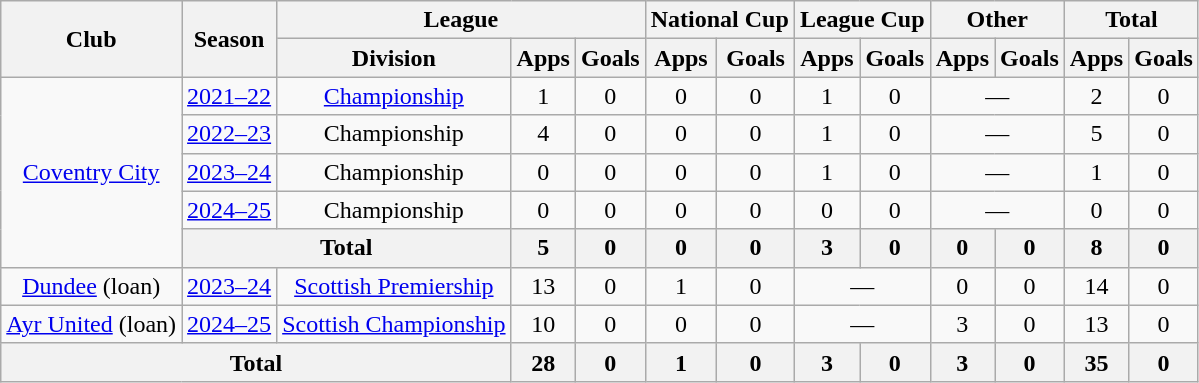<table class=wikitable style="text-align: center">
<tr>
<th rowspan=2>Club</th>
<th rowspan=2>Season</th>
<th colspan=3>League</th>
<th colspan=2>National Cup</th>
<th colspan=2>League Cup</th>
<th colspan=2>Other</th>
<th colspan=2>Total</th>
</tr>
<tr>
<th>Division</th>
<th>Apps</th>
<th>Goals</th>
<th>Apps</th>
<th>Goals</th>
<th>Apps</th>
<th>Goals</th>
<th>Apps</th>
<th>Goals</th>
<th>Apps</th>
<th>Goals</th>
</tr>
<tr>
<td rowspan="5"><a href='#'>Coventry City</a></td>
<td><a href='#'>2021–22</a></td>
<td><a href='#'>Championship</a></td>
<td>1</td>
<td>0</td>
<td>0</td>
<td>0</td>
<td>1</td>
<td>0</td>
<td colspan="2">—</td>
<td>2</td>
<td>0</td>
</tr>
<tr>
<td><a href='#'>2022–23</a></td>
<td>Championship</td>
<td>4</td>
<td>0</td>
<td>0</td>
<td>0</td>
<td>1</td>
<td>0</td>
<td colspan="2">—</td>
<td>5</td>
<td>0</td>
</tr>
<tr>
<td><a href='#'>2023–24</a></td>
<td>Championship</td>
<td>0</td>
<td>0</td>
<td>0</td>
<td>0</td>
<td>1</td>
<td>0</td>
<td colspan="2">—</td>
<td>1</td>
<td>0</td>
</tr>
<tr>
<td><a href='#'>2024–25</a></td>
<td>Championship</td>
<td>0</td>
<td>0</td>
<td>0</td>
<td>0</td>
<td>0</td>
<td>0</td>
<td colspan="2">—</td>
<td>0</td>
<td>0</td>
</tr>
<tr>
<th colspan="2">Total</th>
<th>5</th>
<th>0</th>
<th>0</th>
<th>0</th>
<th>3</th>
<th>0</th>
<th>0</th>
<th>0</th>
<th>8</th>
<th>0</th>
</tr>
<tr>
<td><a href='#'>Dundee</a> (loan)</td>
<td><a href='#'>2023–24</a></td>
<td><a href='#'>Scottish Premiership</a></td>
<td>13</td>
<td>0</td>
<td>1</td>
<td>0</td>
<td colspan="2">—</td>
<td>0</td>
<td>0</td>
<td>14</td>
<td>0</td>
</tr>
<tr>
<td><a href='#'>Ayr United</a> (loan)</td>
<td><a href='#'>2024–25</a></td>
<td><a href='#'>Scottish Championship</a></td>
<td>10</td>
<td>0</td>
<td>0</td>
<td>0</td>
<td colspan="2">—</td>
<td>3</td>
<td>0</td>
<td>13</td>
<td>0</td>
</tr>
<tr>
<th colspan="3">Total</th>
<th>28</th>
<th>0</th>
<th>1</th>
<th>0</th>
<th>3</th>
<th>0</th>
<th>3</th>
<th>0</th>
<th>35</th>
<th>0</th>
</tr>
</table>
